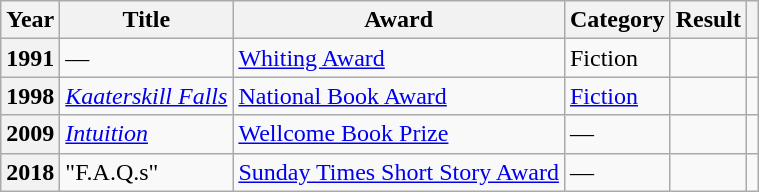<table class="wikitable sortable">
<tr>
<th>Year</th>
<th>Title</th>
<th>Award</th>
<th>Category</th>
<th>Result</th>
<th></th>
</tr>
<tr>
<th>1991</th>
<td>—</td>
<td><a href='#'>Whiting Award</a></td>
<td>Fiction</td>
<td></td>
<td></td>
</tr>
<tr>
<th>1998</th>
<td><em><a href='#'>Kaaterskill Falls</a></em></td>
<td><a href='#'>National Book Award</a></td>
<td><a href='#'>Fiction</a></td>
<td></td>
<td></td>
</tr>
<tr>
<th>2009</th>
<td><em><a href='#'>Intuition</a></em></td>
<td><a href='#'>Wellcome Book Prize</a></td>
<td>—</td>
<td></td>
<td></td>
</tr>
<tr>
<th>2018</th>
<td>"F.A.Q.s"</td>
<td><a href='#'>Sunday Times Short Story Award</a></td>
<td>—</td>
<td></td>
<td></td>
</tr>
</table>
